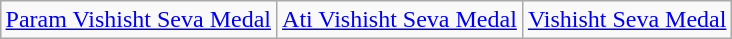<table class="wikitable" style="margin:1em auto; text-align:center;">
<tr>
<td style="text-align:center;"><a href='#'>Param Vishisht Seva Medal</a></td>
<td style="text-align:center;"><a href='#'>Ati Vishisht Seva Medal</a></td>
<td style="text-align:center;"><a href='#'>Vishisht Seva Medal</a></td>
</tr>
</table>
